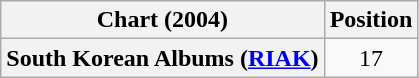<table class="wikitable plainrowheaders">
<tr>
<th>Chart (2004)</th>
<th>Position</th>
</tr>
<tr>
<th scope="row">South Korean Albums (<a href='#'>RIAK</a>)</th>
<td style="text-align:center;">17</td>
</tr>
</table>
